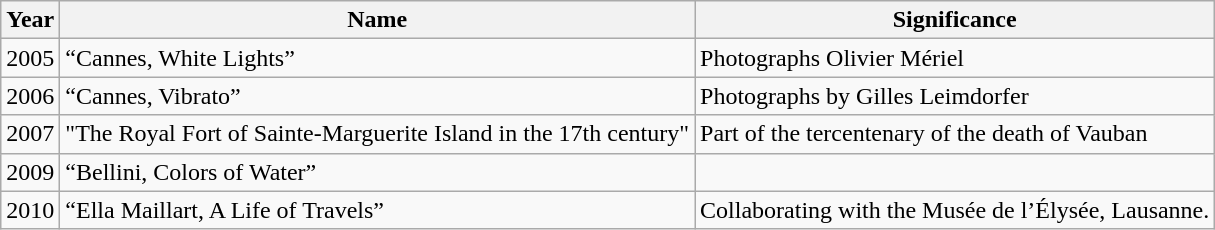<table class="wikitable sortable static-row-numbers">
<tr>
<th>Year</th>
<th>Name</th>
<th>Significance</th>
</tr>
<tr>
<td>2005</td>
<td>“Cannes, White Lights”</td>
<td>Photographs Olivier Mériel</td>
</tr>
<tr>
<td>2006</td>
<td>“Cannes, Vibrato”</td>
<td>Photographs by Gilles Leimdorfer</td>
</tr>
<tr>
<td>2007</td>
<td>"The Royal Fort of Sainte-Marguerite Island in the 17th century"</td>
<td>Part of the tercentenary of the death of Vauban</td>
</tr>
<tr>
<td>2009</td>
<td>“Bellini, Colors of Water”</td>
<td></td>
</tr>
<tr>
<td>2010</td>
<td>“Ella Maillart, A Life of Travels”</td>
<td>Collaborating with the Musée de l’Élysée, Lausanne.</td>
</tr>
</table>
